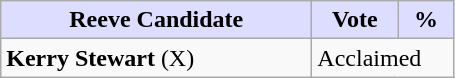<table class="wikitable">
<tr>
<th style="background:#ddf; width:200px;">Reeve Candidate</th>
<th style="background:#ddf; width:50px;">Vote</th>
<th style="background:#ddf; width:30px;">%</th>
</tr>
<tr>
<td><strong>Kerry Stewart</strong> (X)</td>
<td colspan="2">Acclaimed</td>
</tr>
</table>
